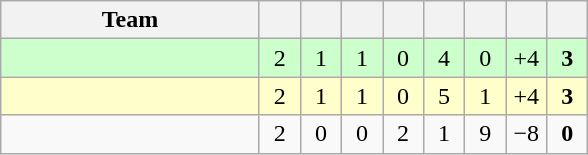<table class="wikitable" style="text-align:center">
<tr>
<th width=165>Team</th>
<th width=20></th>
<th width=20></th>
<th width=20></th>
<th width=20></th>
<th width=20></th>
<th width=20></th>
<th width=20></th>
<th width=20></th>
</tr>
<tr bgcolor=ccffcc>
<td align=left></td>
<td>2</td>
<td>1</td>
<td>1</td>
<td>0</td>
<td>4</td>
<td>0</td>
<td>+4</td>
<td><strong>3</strong></td>
</tr>
<tr bgcolor=ffffcc>
<td align=left></td>
<td>2</td>
<td>1</td>
<td>1</td>
<td>0</td>
<td>5</td>
<td>1</td>
<td>+4</td>
<td><strong>3</strong></td>
</tr>
<tr>
<td align=left></td>
<td>2</td>
<td>0</td>
<td>0</td>
<td>2</td>
<td>1</td>
<td>9</td>
<td>−8</td>
<td><strong>0</strong></td>
</tr>
</table>
